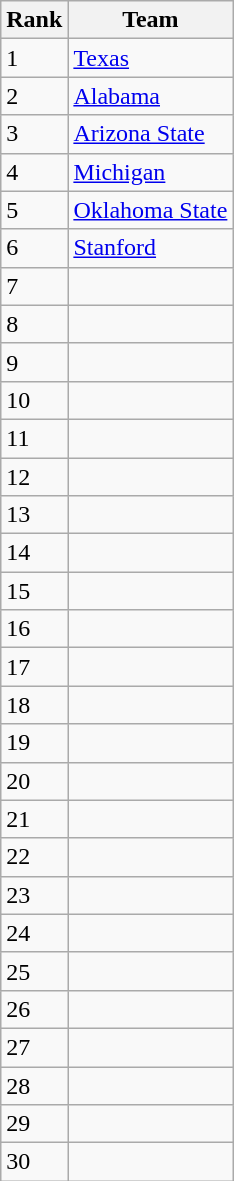<table class=wikitable>
<tr>
<th>Rank</th>
<th>Team</th>
</tr>
<tr>
<td>1</td>
<td><a href='#'>Texas</a></td>
</tr>
<tr>
<td>2</td>
<td><a href='#'>Alabama</a></td>
</tr>
<tr>
<td>3</td>
<td><a href='#'>Arizona State</a></td>
</tr>
<tr>
<td>4</td>
<td><a href='#'>Michigan</a></td>
</tr>
<tr>
<td>5</td>
<td><a href='#'>Oklahoma State</a></td>
</tr>
<tr>
<td>6</td>
<td><a href='#'>Stanford</a></td>
</tr>
<tr>
<td>7</td>
<td></td>
</tr>
<tr>
<td>8</td>
<td></td>
</tr>
<tr>
<td>9</td>
<td></td>
</tr>
<tr>
<td>10</td>
<td></td>
</tr>
<tr>
<td>11</td>
<td></td>
</tr>
<tr>
<td>12</td>
<td></td>
</tr>
<tr>
<td>13</td>
<td></td>
</tr>
<tr>
<td>14</td>
<td></td>
</tr>
<tr>
<td>15</td>
<td></td>
</tr>
<tr>
<td>16</td>
<td></td>
</tr>
<tr>
<td>17</td>
<td></td>
</tr>
<tr>
<td>18</td>
<td></td>
</tr>
<tr>
<td>19</td>
<td></td>
</tr>
<tr>
<td>20</td>
<td></td>
</tr>
<tr>
<td>21</td>
<td></td>
</tr>
<tr>
<td>22</td>
<td></td>
</tr>
<tr>
<td>23</td>
<td></td>
</tr>
<tr>
<td>24</td>
<td></td>
</tr>
<tr>
<td>25</td>
<td></td>
</tr>
<tr>
<td>26</td>
<td></td>
</tr>
<tr>
<td>27</td>
<td></td>
</tr>
<tr>
<td>28</td>
<td></td>
</tr>
<tr>
<td>29</td>
<td></td>
</tr>
<tr>
<td>30</td>
<td></td>
</tr>
</table>
